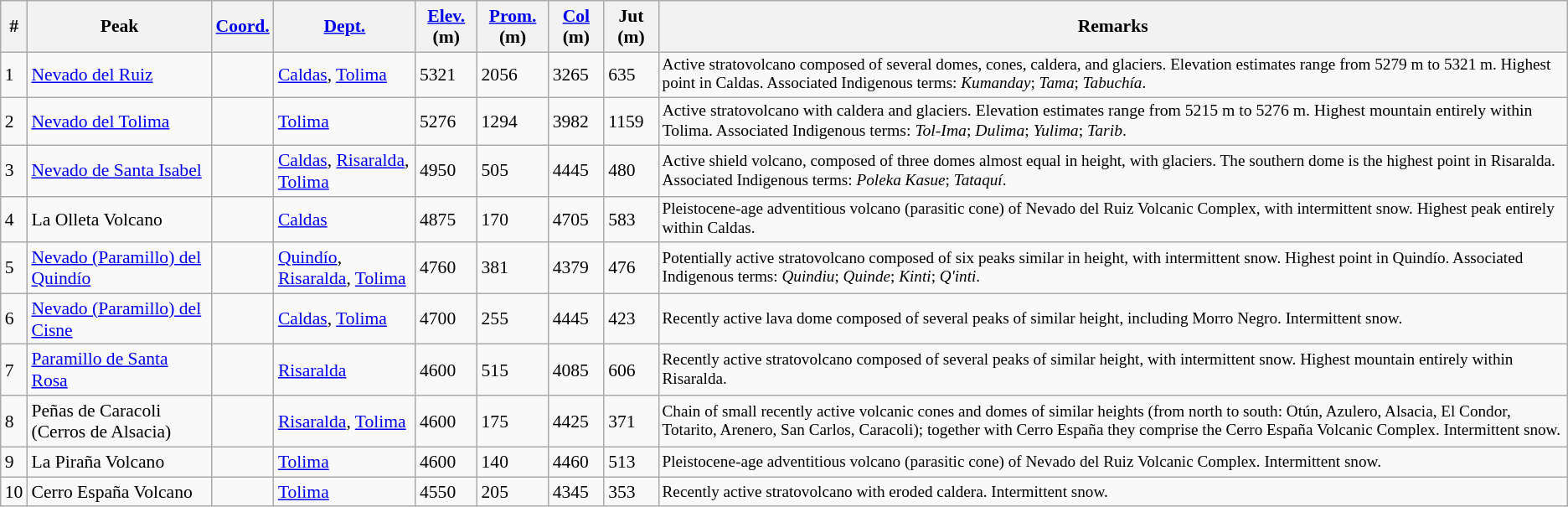<table class="wikitable sortable">
<tr>
<th style="font-size: 90%;">#</th>
<th style="font-size: 90%;">Peak</th>
<th style="font-size: 90%;"><a href='#'>Coord.</a></th>
<th style="font-size: 90%;"><a href='#'>Dept.</a></th>
<th style="font-size: 90%;"><a href='#'>Elev.</a> (m)</th>
<th style="font-size: 90%;"><a href='#'>Prom.</a> (m)</th>
<th style="font-size: 90%;"><a href='#'>Col</a> (m)</th>
<th style="font-size: 90%;">Jut (m)</th>
<th style="font-size: 90%;">Remarks</th>
</tr>
<tr>
<td style="font-size: 90%;">1</td>
<td style="font-size: 90%;"><a href='#'>Nevado del Ruiz</a></td>
<td style="font-size: 90%;"></td>
<td style="font-size: 90%;"><a href='#'>Caldas</a>, <a href='#'>Tolima</a></td>
<td style="font-size: 90%;">5321</td>
<td style="font-size: 90%;">2056</td>
<td style="font-size: 90%;">3265</td>
<td style="font-size: 90%;">635</td>
<td style="font-size: 80%;">Active stratovolcano composed of several domes, cones, caldera, and glaciers. Elevation estimates range from 5279 m to 5321 m.  Highest point in Caldas. Associated Indigenous terms: <em>Kumanday</em>; <em>Tama</em>; <em>Tabuchía</em>.</td>
</tr>
<tr>
<td style="font-size: 90%;">2</td>
<td style="font-size: 90%;"><a href='#'>Nevado del Tolima</a></td>
<td style="font-size: 90%;"></td>
<td style="font-size: 90%;"><a href='#'>Tolima</a></td>
<td style="font-size: 90%;">5276</td>
<td style="font-size: 90%;">1294</td>
<td style="font-size: 90%;">3982</td>
<td style="font-size: 90%;">1159</td>
<td style="font-size: 82%;">Active stratovolcano with caldera and glaciers. Elevation estimates range from 5215 m to 5276 m. Highest mountain entirely within Tolima. Associated Indigenous terms: <em>Tol-Ima</em>; <em>Dulima</em>; <em>Yulima</em>; <em>Tarib</em>.</td>
</tr>
<tr>
<td style="font-size: 90%;">3</td>
<td style="font-size: 90%;"><a href='#'>Nevado de Santa Isabel</a></td>
<td style="font-size: 90%;"></td>
<td style="font-size: 90%;"><a href='#'>Caldas</a>, <a href='#'>Risaralda</a>, <a href='#'>Tolima</a></td>
<td style="font-size: 90%;">4950</td>
<td style="font-size: 90%;">505</td>
<td style="font-size: 90%;">4445</td>
<td style="font-size: 90%;">480</td>
<td style="font-size: 80%;">Active shield volcano, composed of three domes almost equal in height, with glaciers. The southern dome is the highest point in Risaralda. Associated Indigenous terms: <em>Poleka Kasue</em>; <em>Tataquí</em>.</td>
</tr>
<tr>
<td style="font-size: 90%;">4</td>
<td style="font-size: 90%;">La Olleta Volcano</td>
<td style="font-size: 90%;"></td>
<td style="font-size: 90%;"><a href='#'>Caldas</a></td>
<td style="font-size: 90%;">4875</td>
<td style="font-size: 90%;">170</td>
<td style="font-size: 90%;">4705</td>
<td style="font-size: 90%;">583</td>
<td style="font-size: 80%;">Pleistocene-age adventitious volcano (parasitic cone) of Nevado del Ruiz Volcanic Complex,  with intermittent snow. Highest peak entirely within Caldas.</td>
</tr>
<tr>
<td style="font-size: 90%;">5</td>
<td style="font-size: 90%;"><a href='#'>Nevado (Paramillo) del Quindío</a></td>
<td style="font-size: 90%;"></td>
<td style="font-size: 90%;"><a href='#'>Quindío</a>, <a href='#'>Risaralda</a>, <a href='#'>Tolima</a></td>
<td style="font-size: 90%;">4760</td>
<td style="font-size: 90%;">381</td>
<td style="font-size: 90%;">4379</td>
<td style="font-size: 90%;">476</td>
<td style="font-size: 80%;">Potentially active stratovolcano composed of six peaks similar in height, with intermittent snow.  Highest point in Quindío. Associated Indigenous terms: <em>Quindiu</em>; <em>Quinde</em>; <em>Kinti</em>; <em>Q'inti</em>.</td>
</tr>
<tr>
<td style="font-size: 90%;">6</td>
<td style="font-size: 90%;"><a href='#'>Nevado (Paramillo) del Cisne</a></td>
<td style="font-size: 90%;"></td>
<td style="font-size: 90%;"><a href='#'>Caldas</a>, <a href='#'>Tolima</a></td>
<td style="font-size: 90%;">4700</td>
<td style="font-size: 90%;">255</td>
<td style="font-size: 90%;">4445</td>
<td style="font-size: 90%;">423</td>
<td style="font-size: 80%;">Recently active lava dome composed of several peaks of similar height, including Morro Negro. Intermittent snow.</td>
</tr>
<tr>
<td style="font-size: 90%;">7</td>
<td style="font-size: 90%;"><a href='#'>Paramillo de Santa Rosa</a></td>
<td style="font-size: 90%;"></td>
<td style="font-size: 90%;"><a href='#'>Risaralda</a></td>
<td style="font-size: 90%;">4600</td>
<td style="font-size: 90%;">515</td>
<td style="font-size: 90%;">4085</td>
<td style="font-size: 90%;">606</td>
<td style="font-size: 80%;">Recently active stratovolcano composed of several peaks of similar height, with intermittent snow.  Highest mountain entirely within Risaralda.</td>
</tr>
<tr>
<td style="font-size: 90%;">8</td>
<td style="font-size: 90%;">Peñas de Caracoli (Cerros de Alsacia)</td>
<td style="font-size: 90%;"></td>
<td style="font-size: 90%;"><a href='#'>Risaralda</a>, <a href='#'>Tolima</a></td>
<td style="font-size: 90%;">4600</td>
<td style="font-size: 90%;">175</td>
<td style="font-size: 90%;">4425</td>
<td style="font-size: 90%;">371</td>
<td style="font-size: 80%;">Chain of small recently active volcanic cones and domes of similar heights (from north to south: Otún, Azulero, Alsacia, El Condor, Totarito, Arenero, San Carlos, Caracoli); together with Cerro España they comprise the Cerro España Volcanic Complex. Intermittent snow.</td>
</tr>
<tr>
<td style="font-size: 90%;">9</td>
<td style="font-size: 90%;">La Piraña Volcano</td>
<td style="font-size: 90%;"></td>
<td style="font-size: 90%;"><a href='#'>Tolima</a></td>
<td style="font-size: 90%;">4600</td>
<td style="font-size: 90%;">140</td>
<td style="font-size: 90%;">4460</td>
<td style="font-size: 90%;">513</td>
<td style="font-size: 80%;">Pleistocene-age adventitious volcano (parasitic cone) of Nevado del Ruiz Volcanic Complex. Intermittent snow.</td>
</tr>
<tr>
<td style="font-size: 90%;">10</td>
<td style="font-size: 90%;">Cerro España Volcano</td>
<td style="font-size: 90%;"></td>
<td style="font-size: 90%;"><a href='#'>Tolima</a></td>
<td style="font-size: 90%;">4550</td>
<td style="font-size: 90%;">205</td>
<td style="font-size: 90%;">4345</td>
<td style="font-size: 90%;">353</td>
<td style="font-size: 80%;">Recently active stratovolcano with eroded caldera. Intermittent snow.</td>
</tr>
</table>
